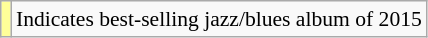<table class="wikitable" style="font-size:90%;">
<tr>
<td style="background-color:#FFFF99"></td>
<td>Indicates best-selling jazz/blues album of 2015</td>
</tr>
</table>
